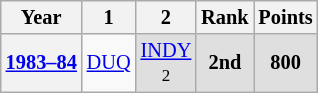<table class="wikitable" style="text-align:center; font-size:85%">
<tr>
<th>Year</th>
<th>1</th>
<th>2</th>
<th>Rank</th>
<th>Points</th>
</tr>
<tr>
<th nowrap><a href='#'>1983–84</a></th>
<td><a href='#'>DUQ</a><br><small> </small></td>
<td style="background:#dfdfdf;"><a href='#'>INDY</a><br><small>2</small></td>
<th style="background:#dfdfdf;">2nd</th>
<th style="background:#dfdfdf;">800</th>
</tr>
</table>
